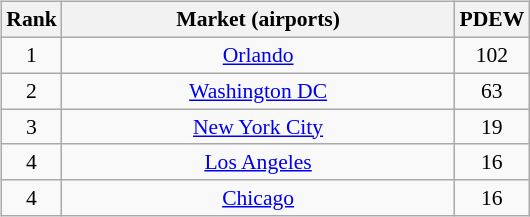<table>
<tr>
<td><br><table class="wikitable" style="text-align: center; font-size: 90%">
<tr>
<th>Rank</th>
<th style="width:255px;">Market (airports)</th>
<th>PDEW</th>
</tr>
<tr>
<td>1</td>
<td><a href='#'>Orlando</a></td>
<td>102</td>
</tr>
<tr>
<td>2</td>
<td><a href='#'>Washington DC</a></td>
<td>63</td>
</tr>
<tr>
<td>3</td>
<td><a href='#'>New York City</a></td>
<td>19</td>
</tr>
<tr>
<td>4</td>
<td><a href='#'>Los Angeles</a></td>
<td>16</td>
</tr>
<tr>
<td>4</td>
<td><a href='#'>Chicago</a></td>
<td>16</td>
</tr>
</table>
</td>
<td></td>
</tr>
</table>
